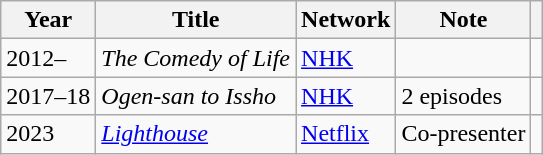<table class="wikitable sortable">
<tr>
<th>Year</th>
<th>Title</th>
<th>Network</th>
<th>Note</th>
<th></th>
</tr>
<tr>
<td>2012–</td>
<td><em>The Comedy of Life</em></td>
<td><a href='#'>NHK</a></td>
<td></td>
<td></td>
</tr>
<tr>
<td>2017–18</td>
<td><em>Ogen-san to Issho</em></td>
<td><a href='#'>NHK</a></td>
<td>2 episodes</td>
<td></td>
</tr>
<tr>
<td>2023</td>
<td><em><a href='#'>Lighthouse</a></em></td>
<td><a href='#'>Netflix</a></td>
<td>Co-presenter</td>
<td></td>
</tr>
</table>
